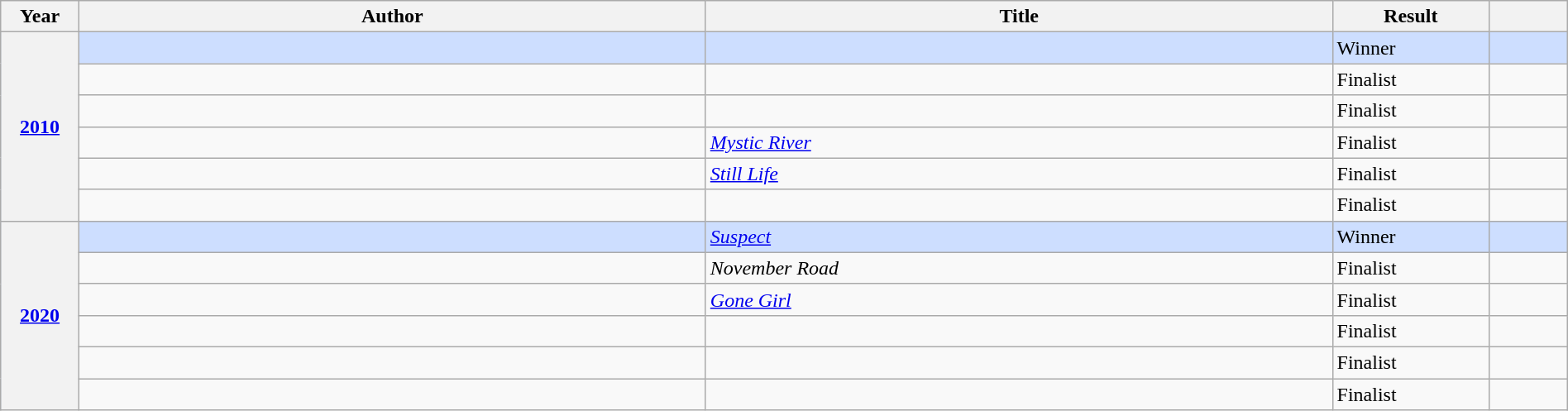<table class="wikitable sortable mw-collapsible" style="width:100%">
<tr>
<th scope="col" width="5%">Year</th>
<th scope="col" width="40%">Author</th>
<th scope="col" width="40%">Title</th>
<th scope="col" width="10%">Result</th>
<th scope="col" width="5%"></th>
</tr>
<tr style="background:#cddeff">
<th rowspan="6"><a href='#'>2010</a></th>
<td></td>
<td><em></em></td>
<td>Winner</td>
<td></td>
</tr>
<tr>
<td></td>
<td><em></em></td>
<td>Finalist</td>
<td></td>
</tr>
<tr>
<td></td>
<td><em></em></td>
<td>Finalist</td>
<td></td>
</tr>
<tr>
<td></td>
<td><em><a href='#'>Mystic River</a></em></td>
<td>Finalist</td>
<td></td>
</tr>
<tr>
<td></td>
<td><em><a href='#'>Still Life</a></em></td>
<td>Finalist</td>
<td></td>
</tr>
<tr>
<td></td>
<td><em></em></td>
<td>Finalist</td>
<td></td>
</tr>
<tr style="background:#cddeff">
<th rowspan="6"><a href='#'>2020</a></th>
<td></td>
<td><em><a href='#'>Suspect</a></em></td>
<td>Winner</td>
<td></td>
</tr>
<tr>
<td></td>
<td><em>November Road</em></td>
<td>Finalist</td>
<td></td>
</tr>
<tr>
<td></td>
<td><em><a href='#'>Gone Girl</a></em></td>
<td>Finalist</td>
<td></td>
</tr>
<tr>
<td></td>
<td><em></em></td>
<td>Finalist</td>
<td></td>
</tr>
<tr>
<td></td>
<td><em></em></td>
<td>Finalist</td>
<td></td>
</tr>
<tr>
<td></td>
<td><em></em></td>
<td>Finalist</td>
<td></td>
</tr>
</table>
